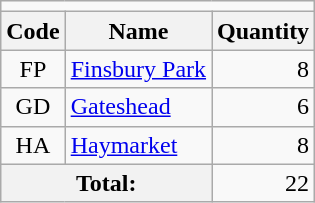<table class="wikitable floatright">
<tr>
<td colspan=3></td>
</tr>
<tr>
<th>Code</th>
<th>Name</th>
<th>Quantity</th>
</tr>
<tr>
<td style="text-align:center">FP</td>
<td><a href='#'>Finsbury Park</a></td>
<td style="text-align:right">8</td>
</tr>
<tr>
<td style="text-align:center">GD</td>
<td><a href='#'>Gateshead</a></td>
<td style="text-align:right">6</td>
</tr>
<tr>
<td style="text-align:center">HA</td>
<td><a href='#'>Haymarket</a></td>
<td style="text-align:right">8</td>
</tr>
<tr>
<th colspan=2 scope=row>Total:</th>
<td style="text-align:right">22</td>
</tr>
</table>
